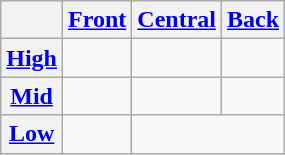<table class="wikitable" style="text-align: center;">
<tr>
<th></th>
<th><a href='#'>Front</a></th>
<th><a href='#'>Central</a></th>
<th><a href='#'>Back</a></th>
</tr>
<tr>
<th><a href='#'>High</a></th>
<td></td>
<td></td>
<td></td>
</tr>
<tr>
<th><a href='#'>Mid</a></th>
<td></td>
<td></td>
<td></td>
</tr>
<tr>
<th><a href='#'>Low</a></th>
<td></td>
<td colspan="2"></td>
</tr>
</table>
